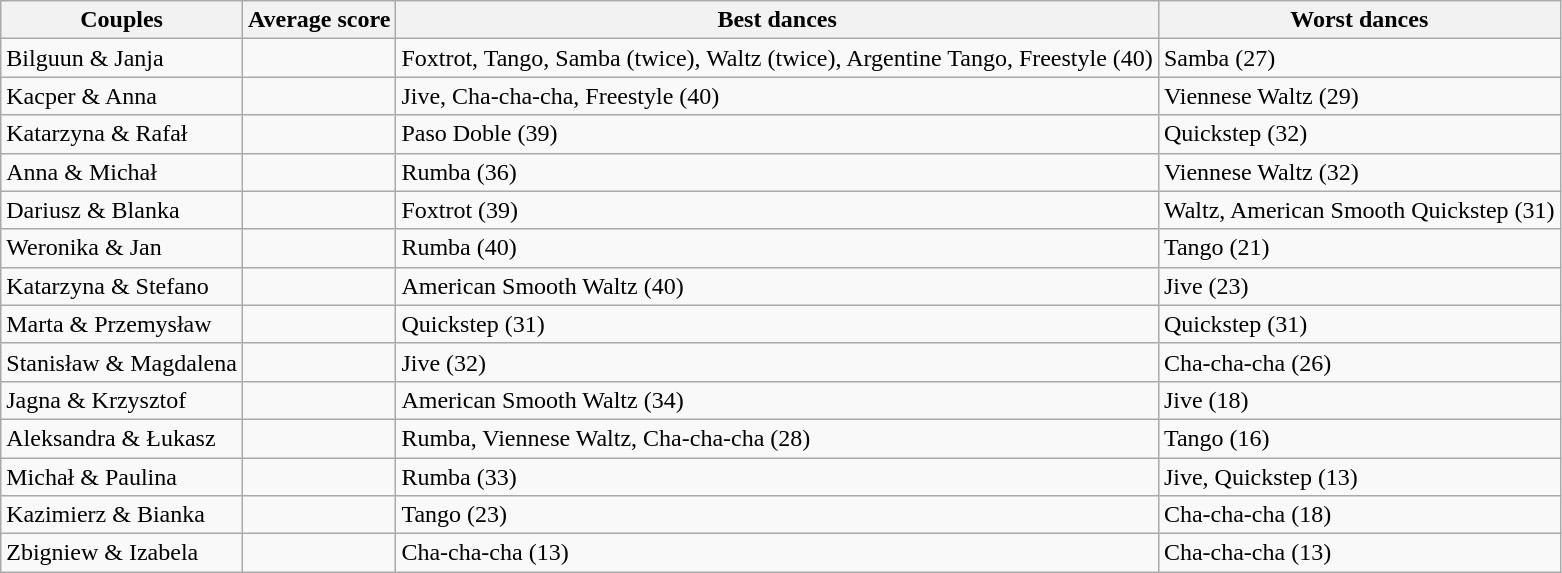<table class="wikitable">
<tr>
<th>Couples</th>
<th>Average score</th>
<th>Best dances</th>
<th>Worst dances</th>
</tr>
<tr>
<td>Bilguun & Janja</td>
<td></td>
<td>Foxtrot, Tango, Samba (twice), Waltz (twice), Argentine Tango, Freestyle (40)</td>
<td>Samba (27)</td>
</tr>
<tr>
<td>Kacper & Anna</td>
<td></td>
<td>Jive, Cha-cha-cha, Freestyle (40)</td>
<td>Viennese Waltz (29)</td>
</tr>
<tr>
<td>Katarzyna & Rafał</td>
<td></td>
<td>Paso Doble (39)</td>
<td>Quickstep (32)</td>
</tr>
<tr>
<td>Anna & Michał</td>
<td></td>
<td>Rumba (36)</td>
<td>Viennese Waltz (32)</td>
</tr>
<tr>
<td>Dariusz & Blanka</td>
<td></td>
<td>Foxtrot (39)</td>
<td>Waltz, American Smooth Quickstep (31)</td>
</tr>
<tr>
<td>Weronika & Jan</td>
<td></td>
<td>Rumba (40)</td>
<td>Tango (21)</td>
</tr>
<tr>
<td>Katarzyna & Stefano</td>
<td></td>
<td>American Smooth Waltz (40)</td>
<td>Jive (23)</td>
</tr>
<tr>
<td>Marta & Przemysław</td>
<td></td>
<td>Quickstep (31)</td>
<td>Quickstep (31)</td>
</tr>
<tr>
<td>Stanisław & Magdalena</td>
<td></td>
<td>Jive (32)</td>
<td>Cha-cha-cha (26)</td>
</tr>
<tr>
<td>Jagna & Krzysztof</td>
<td></td>
<td>American Smooth Waltz (34)</td>
<td>Jive (18)</td>
</tr>
<tr>
<td>Aleksandra & Łukasz</td>
<td></td>
<td>Rumba, Viennese Waltz, Cha-cha-cha (28)</td>
<td>Tango (16)</td>
</tr>
<tr>
<td>Michał & Paulina</td>
<td></td>
<td>Rumba (33)</td>
<td>Jive, Quickstep (13)</td>
</tr>
<tr>
<td>Kazimierz & Bianka</td>
<td></td>
<td>Tango (23)</td>
<td>Cha-cha-cha (18)</td>
</tr>
<tr>
<td>Zbigniew & Izabela</td>
<td></td>
<td>Cha-cha-cha (13)</td>
<td>Cha-cha-cha (13)</td>
</tr>
</table>
